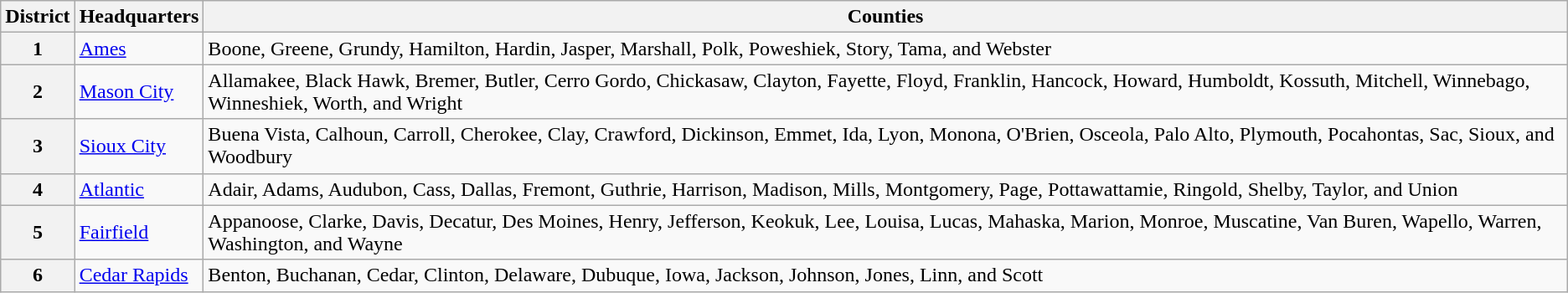<table class="wikitable">
<tr>
<th>District</th>
<th>Headquarters</th>
<th>Counties</th>
</tr>
<tr>
<th scope="row">1</th>
<td><a href='#'>Ames</a></td>
<td>Boone, Greene, Grundy, Hamilton, Hardin, Jasper, Marshall, Polk, Poweshiek, Story, Tama, and Webster</td>
</tr>
<tr>
<th scope="row">2</th>
<td><a href='#'>Mason City</a></td>
<td>Allamakee, Black Hawk, Bremer, Butler, Cerro Gordo, Chickasaw, Clayton, Fayette, Floyd, Franklin, Hancock, Howard, Humboldt, Kossuth, Mitchell, Winnebago, Winneshiek, Worth, and Wright</td>
</tr>
<tr>
<th scope="row">3</th>
<td><a href='#'>Sioux City</a></td>
<td>Buena Vista, Calhoun, Carroll, Cherokee, Clay, Crawford, Dickinson, Emmet, Ida, Lyon, Monona, O'Brien, Osceola, Palo Alto, Plymouth, Pocahontas, Sac, Sioux, and Woodbury</td>
</tr>
<tr>
<th scope="row">4</th>
<td><a href='#'>Atlantic</a></td>
<td>Adair, Adams, Audubon, Cass, Dallas, Fremont, Guthrie, Harrison, Madison, Mills, Montgomery, Page, Pottawattamie, Ringold, Shelby, Taylor, and Union</td>
</tr>
<tr>
<th scope="row">5</th>
<td><a href='#'>Fairfield</a></td>
<td>Appanoose, Clarke, Davis, Decatur, Des Moines, Henry, Jefferson, Keokuk, Lee, Louisa, Lucas, Mahaska, Marion, Monroe, Muscatine, Van Buren, Wapello, Warren, Washington, and Wayne</td>
</tr>
<tr>
<th scope="row">6</th>
<td><a href='#'>Cedar Rapids</a></td>
<td>Benton, Buchanan, Cedar, Clinton, Delaware, Dubuque, Iowa, Jackson, Johnson, Jones, Linn, and Scott</td>
</tr>
</table>
